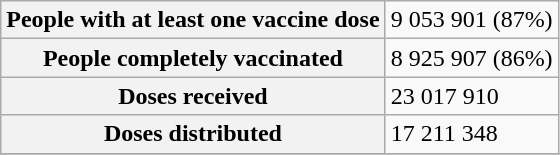<table class="wikitable">
<tr>
<th>People with at least one vaccine dose</th>
<td>9 053 901 (87%)</td>
</tr>
<tr>
<th>People completely vaccinated</th>
<td>8 925 907 (86%)</td>
</tr>
<tr>
<th>Doses received</th>
<td>23 017 910</td>
</tr>
<tr>
<th>Doses distributed</th>
<td>17 211 348</td>
</tr>
<tr>
</tr>
</table>
